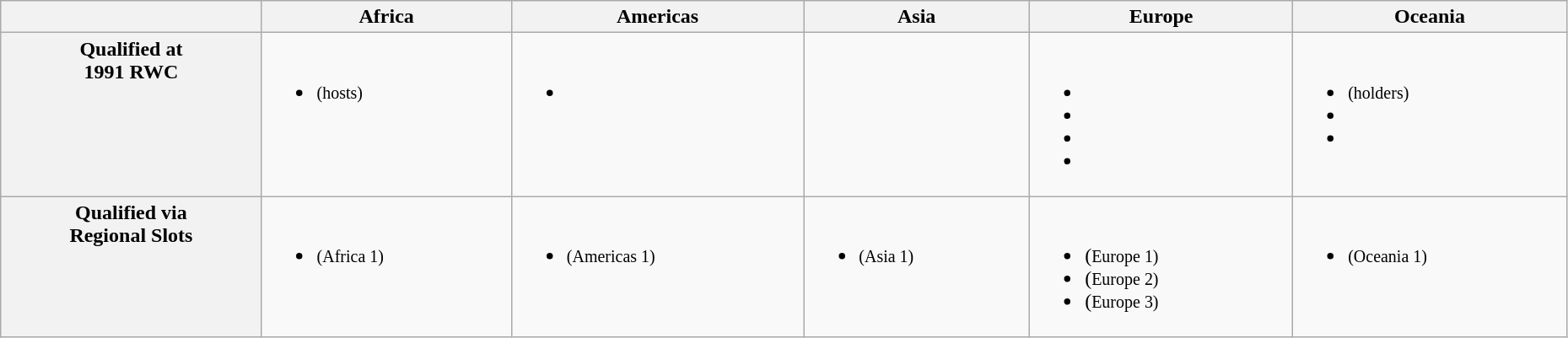<table class="wikitable" width=98%>
<tr>
<th></th>
<th>Africa</th>
<th>Americas</th>
<th>Asia</th>
<th>Europe</th>
<th>Oceania</th>
</tr>
<tr style="vertical-align:top;">
<th>Qualified at <br>1991 RWC</th>
<td><br><ul><li> <small>(hosts)</small></li></ul></td>
<td><br><ul><li></li></ul></td>
<td></td>
<td><br><ul><li></li><li></li><li></li><li></li></ul></td>
<td><br><ul><li> <small>(holders)</small></li><li></li><li></li></ul></td>
</tr>
<tr style="vertical-align:top;">
<th>Qualified via <br>Regional Slots</th>
<td><br><ul><li> <small>(Africa 1)</small></li></ul></td>
<td><br><ul><li> <small>(Americas 1)</small></li></ul></td>
<td><br><ul><li> <small>(Asia 1)</small></li></ul></td>
<td><br><ul><li> (<small>Europe 1)</small></li><li> (<small>Europe 2)</small></li><li> (<small>Europe 3)</small></li></ul></td>
<td><br><ul><li> <small>(Oceania 1)</small></li></ul></td>
</tr>
</table>
